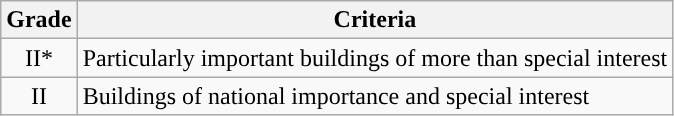<table class="wikitable">
<tr>
<th>Grade</th>
<th>Criteria</th>
</tr>
<tr>
<td align="center" >II*</td>
<td>Particularly important buildings of more than special interest</td>
</tr>
<tr>
<td align="center" >II</td>
<td>Buildings of national importance and special interest</td>
</tr>
</table>
